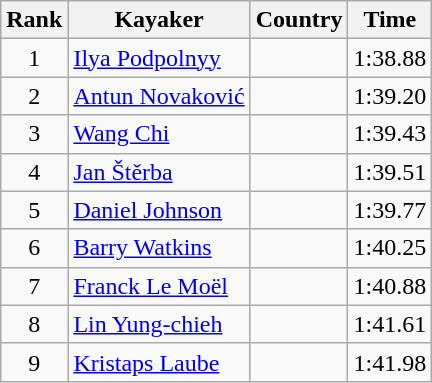<table class="wikitable" style="text-align:center">
<tr>
<th>Rank</th>
<th>Kayaker</th>
<th>Country</th>
<th>Time</th>
</tr>
<tr>
<td>1</td>
<td align="left"><a href='#'>Ilya Podpolnyy</a></td>
<td align="left"></td>
<td>1:38.88</td>
</tr>
<tr>
<td>2</td>
<td align="left"><a href='#'>Antun Novaković</a></td>
<td align="left"></td>
<td>1:39.20</td>
</tr>
<tr>
<td>3</td>
<td align="left"><a href='#'>Wang Chi</a></td>
<td align="left"></td>
<td>1:39.43</td>
</tr>
<tr>
<td>4</td>
<td align="left"><a href='#'>Jan Štěrba</a></td>
<td align="left"></td>
<td>1:39.51</td>
</tr>
<tr>
<td>5</td>
<td align="left"><a href='#'>Daniel Johnson</a></td>
<td align="left"></td>
<td>1:39.77</td>
</tr>
<tr>
<td>6</td>
<td align="left"><a href='#'>Barry Watkins</a></td>
<td align="left"></td>
<td>1:40.25</td>
</tr>
<tr>
<td>7</td>
<td align="left"><a href='#'>Franck Le Moël</a></td>
<td align="left"></td>
<td>1:40.88</td>
</tr>
<tr>
<td>8</td>
<td align="left"><a href='#'>Lin Yung-chieh</a></td>
<td align="left"></td>
<td>1:41.61</td>
</tr>
<tr>
<td>9</td>
<td align="left"><a href='#'>Kristaps Laube</a></td>
<td align="left"></td>
<td>1:41.98</td>
</tr>
</table>
